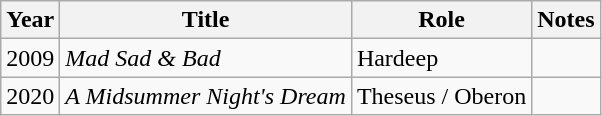<table class="wikitable">
<tr>
<th>Year</th>
<th>Title</th>
<th>Role</th>
<th>Notes</th>
</tr>
<tr>
<td>2009</td>
<td><em>Mad Sad & Bad</em></td>
<td>Hardeep</td>
<td></td>
</tr>
<tr>
<td>2020</td>
<td><em>A Midsummer Night's Dream</em></td>
<td>Theseus / Oberon</td>
<td></td>
</tr>
</table>
